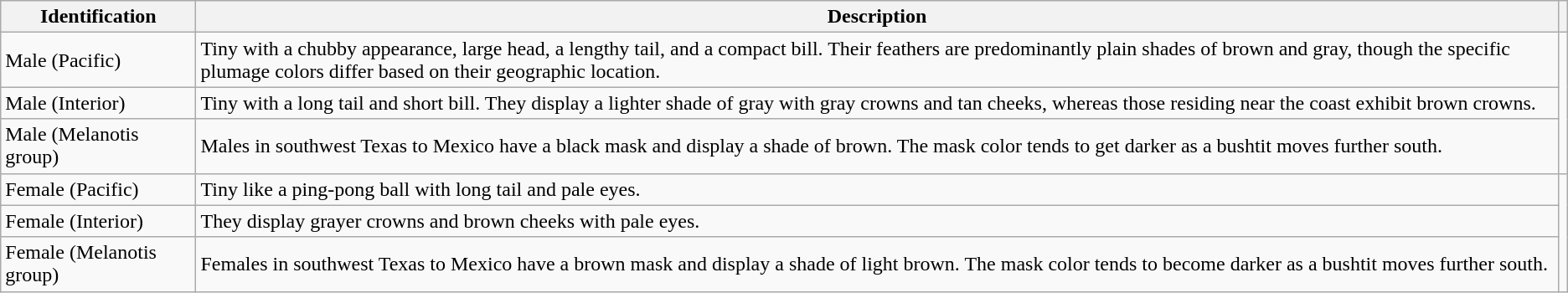<table class="wikitable">
<tr>
<th>Identification</th>
<th>Description</th>
<th></th>
</tr>
<tr>
<td>Male (Pacific)</td>
<td>Tiny with a chubby appearance, large head, a lengthy tail, and a compact bill. Their feathers are predominantly plain shades of brown and gray, though the specific plumage colors differ based on their geographic location.</td>
<td rowspan="3"></td>
</tr>
<tr>
<td>Male (Interior)</td>
<td>Tiny with a long tail and short bill. They display a lighter shade of gray with gray crowns and tan cheeks, whereas those residing near the coast exhibit brown crowns.</td>
</tr>
<tr>
<td>Male (Melanotis group)</td>
<td>Males in southwest Texas to Mexico have a black mask and display a shade of brown. The mask color tends to get darker as a bushtit moves further south.</td>
</tr>
<tr>
<td>Female (Pacific)</td>
<td>Tiny like a ping-pong ball with long tail and pale eyes.</td>
<td rowspan="3"></td>
</tr>
<tr>
<td>Female (Interior)</td>
<td>They display grayer crowns and brown cheeks with pale eyes.</td>
</tr>
<tr>
<td>Female (Melanotis group)</td>
<td>Females in southwest Texas to Mexico have a brown mask and display a shade of light brown. The mask color tends to become darker as a bushtit moves further south.</td>
</tr>
</table>
